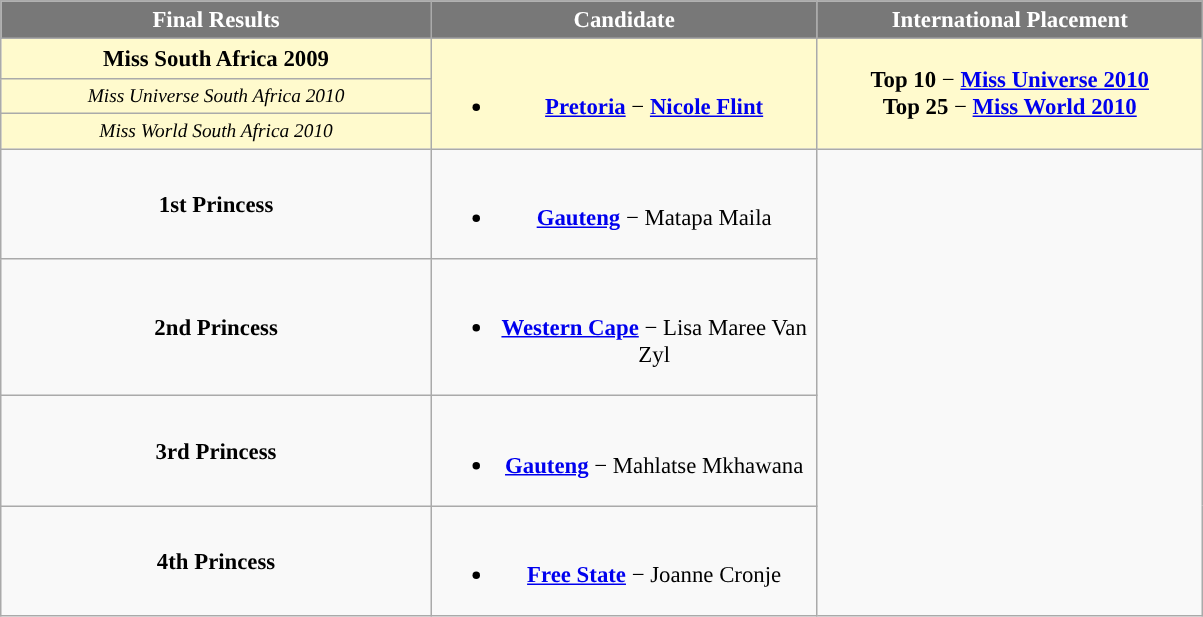<table class="wikitable sortable" style="font-size:95%;">
<tr>
<th style="width:280px;background-color:#787878;color:#FFFFFF;">Final Results</th>
<th style="width:250px;background-color:#787878;color:#FFFFFF;">Candidate</th>
<th style="width:250px;background-color:#787878;color:#FFFFFF;">International Placement</th>
</tr>
<tr align="center" style="background:#FFFACD">
<td style="text-align:center;"><strong>Miss South Africa 2009</strong></td>
<td rowspan=3><br><ul><li><strong><a href='#'>Pretoria</a></strong> − <strong><a href='#'>Nicole Flint</a></strong></li></ul></td>
<td rowspan=3><strong>Top 10</strong> − <strong><a href='#'>Miss Universe 2010</a></strong><br><strong>Top 25</strong> − <strong><a href='#'>Miss World 2010</a></strong></td>
</tr>
<tr align="center" style="background:#FFFACD";>
<td style="text-align:center; font-size:85%"><em>Miss Universe South Africa 2010</em></td>
</tr>
<tr align="center" style="background:#FFFACD";>
<td style="text-align:center; font-size:85%"><em>Miss World South Africa 2010</em></td>
</tr>
<tr align="center">
<td><strong>1st Princess</strong></td>
<td><br><ul><li><strong><a href='#'>Gauteng</a></strong> − Matapa Maila</li></ul></td>
</tr>
<tr align="center">
<td><strong>2nd Princess</strong></td>
<td><br><ul><li><strong><a href='#'>Western Cape</a></strong> − Lisa Maree Van Zyl</li></ul></td>
</tr>
<tr align="center">
<td><strong>3rd Princess</strong></td>
<td><br><ul><li><strong><a href='#'>Gauteng</a></strong> − Mahlatse Mkhawana</li></ul></td>
</tr>
<tr align="center">
<td><strong>4th Princess</strong></td>
<td><br><ul><li><strong><a href='#'>Free State</a></strong> − Joanne Cronje</li></ul></td>
</tr>
</table>
